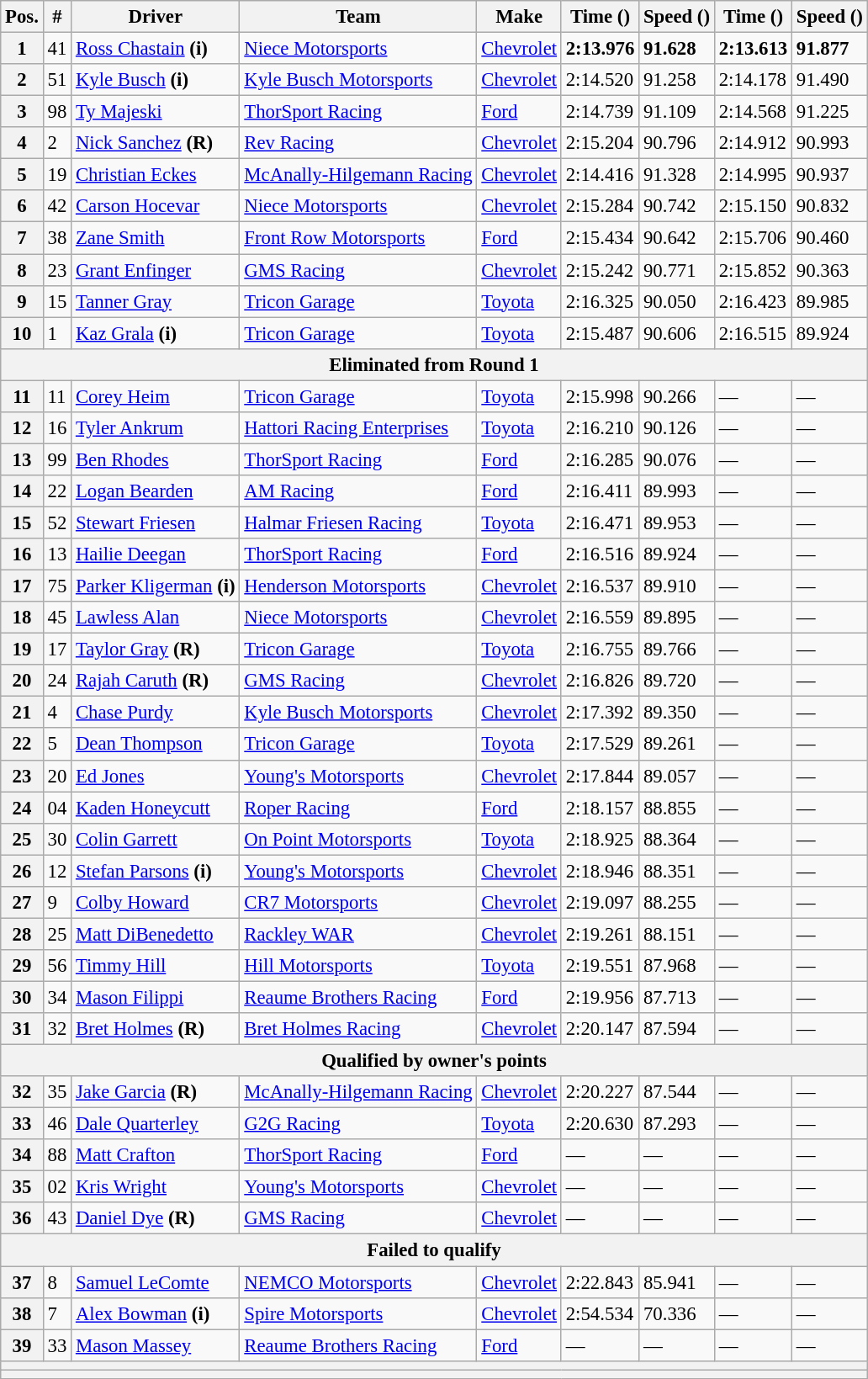<table class="wikitable" style="font-size:95%">
<tr>
<th>Pos.</th>
<th>#</th>
<th>Driver</th>
<th>Team</th>
<th>Make</th>
<th>Time ()</th>
<th>Speed ()</th>
<th>Time ()</th>
<th>Speed ()</th>
</tr>
<tr>
<th>1</th>
<td>41</td>
<td><a href='#'>Ross Chastain</a> <strong>(i)</strong></td>
<td><a href='#'>Niece Motorsports</a></td>
<td><a href='#'>Chevrolet</a></td>
<td><strong>2:13.976</strong></td>
<td><strong>91.628</strong></td>
<td><strong>2:13.613</strong></td>
<td><strong>91.877</strong></td>
</tr>
<tr>
<th>2</th>
<td>51</td>
<td><a href='#'>Kyle Busch</a> <strong>(i)</strong></td>
<td><a href='#'>Kyle Busch Motorsports</a></td>
<td><a href='#'>Chevrolet</a></td>
<td>2:14.520</td>
<td>91.258</td>
<td>2:14.178</td>
<td>91.490</td>
</tr>
<tr>
<th>3</th>
<td>98</td>
<td><a href='#'>Ty Majeski</a></td>
<td><a href='#'>ThorSport Racing</a></td>
<td><a href='#'>Ford</a></td>
<td>2:14.739</td>
<td>91.109</td>
<td>2:14.568</td>
<td>91.225</td>
</tr>
<tr>
<th>4</th>
<td>2</td>
<td><a href='#'>Nick Sanchez</a> <strong>(R)</strong></td>
<td><a href='#'>Rev Racing</a></td>
<td><a href='#'>Chevrolet</a></td>
<td>2:15.204</td>
<td>90.796</td>
<td>2:14.912</td>
<td>90.993</td>
</tr>
<tr>
<th>5</th>
<td>19</td>
<td><a href='#'>Christian Eckes</a></td>
<td><a href='#'>McAnally-Hilgemann Racing</a></td>
<td><a href='#'>Chevrolet</a></td>
<td>2:14.416</td>
<td>91.328</td>
<td>2:14.995</td>
<td>90.937</td>
</tr>
<tr>
<th>6</th>
<td>42</td>
<td><a href='#'>Carson Hocevar</a></td>
<td><a href='#'>Niece Motorsports</a></td>
<td><a href='#'>Chevrolet</a></td>
<td>2:15.284</td>
<td>90.742</td>
<td>2:15.150</td>
<td>90.832</td>
</tr>
<tr>
<th>7</th>
<td>38</td>
<td><a href='#'>Zane Smith</a></td>
<td><a href='#'>Front Row Motorsports</a></td>
<td><a href='#'>Ford</a></td>
<td>2:15.434</td>
<td>90.642</td>
<td>2:15.706</td>
<td>90.460</td>
</tr>
<tr>
<th>8</th>
<td>23</td>
<td><a href='#'>Grant Enfinger</a></td>
<td><a href='#'>GMS Racing</a></td>
<td><a href='#'>Chevrolet</a></td>
<td>2:15.242</td>
<td>90.771</td>
<td>2:15.852</td>
<td>90.363</td>
</tr>
<tr>
<th>9</th>
<td>15</td>
<td><a href='#'>Tanner Gray</a></td>
<td><a href='#'>Tricon Garage</a></td>
<td><a href='#'>Toyota</a></td>
<td>2:16.325</td>
<td>90.050</td>
<td>2:16.423</td>
<td>89.985</td>
</tr>
<tr>
<th>10</th>
<td>1</td>
<td><a href='#'>Kaz Grala</a> <strong>(i)</strong></td>
<td><a href='#'>Tricon Garage</a></td>
<td><a href='#'>Toyota</a></td>
<td>2:15.487</td>
<td>90.606</td>
<td>2:16.515</td>
<td>89.924</td>
</tr>
<tr>
<th colspan="9">Eliminated from Round 1</th>
</tr>
<tr>
<th>11</th>
<td>11</td>
<td><a href='#'>Corey Heim</a></td>
<td><a href='#'>Tricon Garage</a></td>
<td><a href='#'>Toyota</a></td>
<td>2:15.998</td>
<td>90.266</td>
<td>—</td>
<td>—</td>
</tr>
<tr>
<th>12</th>
<td>16</td>
<td><a href='#'>Tyler Ankrum</a></td>
<td><a href='#'>Hattori Racing Enterprises</a></td>
<td><a href='#'>Toyota</a></td>
<td>2:16.210</td>
<td>90.126</td>
<td>—</td>
<td>—</td>
</tr>
<tr>
<th>13</th>
<td>99</td>
<td><a href='#'>Ben Rhodes</a></td>
<td><a href='#'>ThorSport Racing</a></td>
<td><a href='#'>Ford</a></td>
<td>2:16.285</td>
<td>90.076</td>
<td>—</td>
<td>—</td>
</tr>
<tr>
<th>14</th>
<td>22</td>
<td><a href='#'>Logan Bearden</a></td>
<td><a href='#'>AM Racing</a></td>
<td><a href='#'>Ford</a></td>
<td>2:16.411</td>
<td>89.993</td>
<td>—</td>
<td>—</td>
</tr>
<tr>
<th>15</th>
<td>52</td>
<td><a href='#'>Stewart Friesen</a></td>
<td><a href='#'>Halmar Friesen Racing</a></td>
<td><a href='#'>Toyota</a></td>
<td>2:16.471</td>
<td>89.953</td>
<td>—</td>
<td>—</td>
</tr>
<tr>
<th>16</th>
<td>13</td>
<td><a href='#'>Hailie Deegan</a></td>
<td><a href='#'>ThorSport Racing</a></td>
<td><a href='#'>Ford</a></td>
<td>2:16.516</td>
<td>89.924</td>
<td>—</td>
<td>—</td>
</tr>
<tr>
<th>17</th>
<td>75</td>
<td><a href='#'>Parker Kligerman</a> <strong>(i)</strong></td>
<td><a href='#'>Henderson Motorsports</a></td>
<td><a href='#'>Chevrolet</a></td>
<td>2:16.537</td>
<td>89.910</td>
<td>—</td>
<td>—</td>
</tr>
<tr>
<th>18</th>
<td>45</td>
<td><a href='#'>Lawless Alan</a></td>
<td><a href='#'>Niece Motorsports</a></td>
<td><a href='#'>Chevrolet</a></td>
<td>2:16.559</td>
<td>89.895</td>
<td>—</td>
<td>—</td>
</tr>
<tr>
<th>19</th>
<td>17</td>
<td><a href='#'>Taylor Gray</a> <strong>(R)</strong></td>
<td><a href='#'>Tricon Garage</a></td>
<td><a href='#'>Toyota</a></td>
<td>2:16.755</td>
<td>89.766</td>
<td>—</td>
<td>—</td>
</tr>
<tr>
<th>20</th>
<td>24</td>
<td><a href='#'>Rajah Caruth</a> <strong>(R)</strong></td>
<td><a href='#'>GMS Racing</a></td>
<td><a href='#'>Chevrolet</a></td>
<td>2:16.826</td>
<td>89.720</td>
<td>—</td>
<td>—</td>
</tr>
<tr>
<th>21</th>
<td>4</td>
<td><a href='#'>Chase Purdy</a></td>
<td><a href='#'>Kyle Busch Motorsports</a></td>
<td><a href='#'>Chevrolet</a></td>
<td>2:17.392</td>
<td>89.350</td>
<td>—</td>
<td>—</td>
</tr>
<tr>
<th>22</th>
<td>5</td>
<td><a href='#'>Dean Thompson</a></td>
<td><a href='#'>Tricon Garage</a></td>
<td><a href='#'>Toyota</a></td>
<td>2:17.529</td>
<td>89.261</td>
<td>—</td>
<td>—</td>
</tr>
<tr>
<th>23</th>
<td>20</td>
<td><a href='#'>Ed Jones</a></td>
<td><a href='#'>Young's Motorsports</a></td>
<td><a href='#'>Chevrolet</a></td>
<td>2:17.844</td>
<td>89.057</td>
<td>—</td>
<td>—</td>
</tr>
<tr>
<th>24</th>
<td>04</td>
<td><a href='#'>Kaden Honeycutt</a></td>
<td><a href='#'>Roper Racing</a></td>
<td><a href='#'>Ford</a></td>
<td>2:18.157</td>
<td>88.855</td>
<td>—</td>
<td>—</td>
</tr>
<tr>
<th>25</th>
<td>30</td>
<td><a href='#'>Colin Garrett</a></td>
<td><a href='#'>On Point Motorsports</a></td>
<td><a href='#'>Toyota</a></td>
<td>2:18.925</td>
<td>88.364</td>
<td>—</td>
<td>—</td>
</tr>
<tr>
<th>26</th>
<td>12</td>
<td><a href='#'>Stefan Parsons</a> <strong>(i)</strong></td>
<td><a href='#'>Young's Motorsports</a></td>
<td><a href='#'>Chevrolet</a></td>
<td>2:18.946</td>
<td>88.351</td>
<td>—</td>
<td>—</td>
</tr>
<tr>
<th>27</th>
<td>9</td>
<td><a href='#'>Colby Howard</a></td>
<td><a href='#'>CR7 Motorsports</a></td>
<td><a href='#'>Chevrolet</a></td>
<td>2:19.097</td>
<td>88.255</td>
<td>—</td>
<td>—</td>
</tr>
<tr>
<th>28</th>
<td>25</td>
<td><a href='#'>Matt DiBenedetto</a></td>
<td><a href='#'>Rackley WAR</a></td>
<td><a href='#'>Chevrolet</a></td>
<td>2:19.261</td>
<td>88.151</td>
<td>—</td>
<td>—</td>
</tr>
<tr>
<th>29</th>
<td>56</td>
<td><a href='#'>Timmy Hill</a></td>
<td><a href='#'>Hill Motorsports</a></td>
<td><a href='#'>Toyota</a></td>
<td>2:19.551</td>
<td>87.968</td>
<td>—</td>
<td>—</td>
</tr>
<tr>
<th>30</th>
<td>34</td>
<td><a href='#'>Mason Filippi</a></td>
<td><a href='#'>Reaume Brothers Racing</a></td>
<td><a href='#'>Ford</a></td>
<td>2:19.956</td>
<td>87.713</td>
<td>—</td>
<td>—</td>
</tr>
<tr>
<th>31</th>
<td>32</td>
<td><a href='#'>Bret Holmes</a> <strong>(R)</strong></td>
<td><a href='#'>Bret Holmes Racing</a></td>
<td><a href='#'>Chevrolet</a></td>
<td>2:20.147</td>
<td>87.594</td>
<td>—</td>
<td>—</td>
</tr>
<tr>
<th colspan="9">Qualified by owner's points</th>
</tr>
<tr>
<th>32</th>
<td>35</td>
<td><a href='#'>Jake Garcia</a> <strong>(R)</strong></td>
<td><a href='#'>McAnally-Hilgemann Racing</a></td>
<td><a href='#'>Chevrolet</a></td>
<td>2:20.227</td>
<td>87.544</td>
<td>—</td>
<td>—</td>
</tr>
<tr>
<th>33</th>
<td>46</td>
<td><a href='#'>Dale Quarterley</a></td>
<td><a href='#'>G2G Racing</a></td>
<td><a href='#'>Toyota</a></td>
<td>2:20.630</td>
<td>87.293</td>
<td>—</td>
<td>—</td>
</tr>
<tr>
<th>34</th>
<td>88</td>
<td><a href='#'>Matt Crafton</a></td>
<td><a href='#'>ThorSport Racing</a></td>
<td><a href='#'>Ford</a></td>
<td>—</td>
<td>—</td>
<td>—</td>
<td>—</td>
</tr>
<tr>
<th>35</th>
<td>02</td>
<td><a href='#'>Kris Wright</a></td>
<td><a href='#'>Young's Motorsports</a></td>
<td><a href='#'>Chevrolet</a></td>
<td>—</td>
<td>—</td>
<td>—</td>
<td>—</td>
</tr>
<tr>
<th>36</th>
<td>43</td>
<td><a href='#'>Daniel Dye</a> <strong>(R)</strong></td>
<td><a href='#'>GMS Racing</a></td>
<td><a href='#'>Chevrolet</a></td>
<td>—</td>
<td>—</td>
<td>—</td>
<td>—</td>
</tr>
<tr>
<th colspan="9">Failed to qualify</th>
</tr>
<tr>
<th>37</th>
<td>8</td>
<td><a href='#'>Samuel LeComte</a></td>
<td><a href='#'>NEMCO Motorsports</a></td>
<td><a href='#'>Chevrolet</a></td>
<td>2:22.843</td>
<td>85.941</td>
<td>—</td>
<td>—</td>
</tr>
<tr>
<th>38</th>
<td>7</td>
<td><a href='#'>Alex Bowman</a> <strong>(i)</strong></td>
<td><a href='#'>Spire Motorsports</a></td>
<td><a href='#'>Chevrolet</a></td>
<td>2:54.534</td>
<td>70.336</td>
<td>—</td>
<td>—</td>
</tr>
<tr>
<th>39</th>
<td>33</td>
<td><a href='#'>Mason Massey</a></td>
<td><a href='#'>Reaume Brothers Racing</a></td>
<td><a href='#'>Ford</a></td>
<td>—</td>
<td>—</td>
<td>—</td>
<td>—</td>
</tr>
<tr>
<th colspan="9"></th>
</tr>
<tr>
<th colspan="9"></th>
</tr>
</table>
